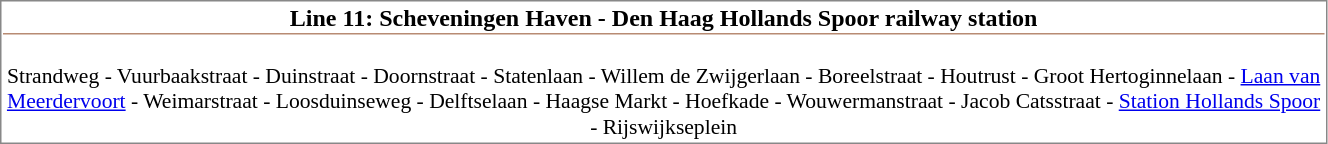<table align=left cellspacing=1 style="border:1px solid #888888;" width="70%">
<tr>
<td align=center style="border-bottom:1px solid #B88B73;"><strong>Line 11: Scheveningen Haven - Den Haag Hollands Spoor railway station</strong></td>
</tr>
<tr>
<td align="center" style="font-size: 90%;" colspan="2"><br>Strandweg - Vuurbaakstraat - Duinstraat - Doornstraat - Statenlaan - Willem de Zwijgerlaan - Boreelstraat - Houtrust - Groot Hertoginnelaan - <a href='#'>Laan van Meerdervoort</a> - Weimarstraat - Loosduinseweg - Delftselaan - Haagse Markt - Hoefkade - Wouwermanstraat - Jacob Catsstraat - <a href='#'>Station Hollands Spoor</a> - Rijswijkseplein</td>
</tr>
</table>
